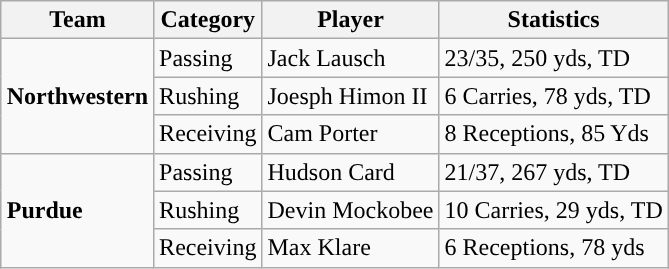<table class="wikitable" style="float: right;">
<tr>
<th>Team</th>
<th>Category</th>
<th>Player</th>
<th>Statistics</th>
</tr>
<tr>
<td rowspan=3><strong>Northwestern</strong></td>
<td>Passing</td>
<td>Jack Lausch</td>
<td>23/35, 250 yds, TD</td>
</tr>
<tr>
<td>Rushing</td>
<td>Joesph Himon II</td>
<td>6 Carries, 78 yds, TD</td>
</tr>
<tr>
<td>Receiving</td>
<td>Cam Porter</td>
<td>8 Receptions, 85 Yds</td>
</tr>
<tr>
<td rowspan=3><strong>Purdue</strong></td>
<td>Passing</td>
<td>Hudson Card</td>
<td>21/37, 267 yds, TD</td>
</tr>
<tr>
<td>Rushing</td>
<td>Devin Mockobee</td>
<td>10 Carries, 29 yds, TD</td>
</tr>
<tr>
<td>Receiving</td>
<td>Max Klare</td>
<td>6 Receptions, 78 yds</td>
</tr>
</table>
